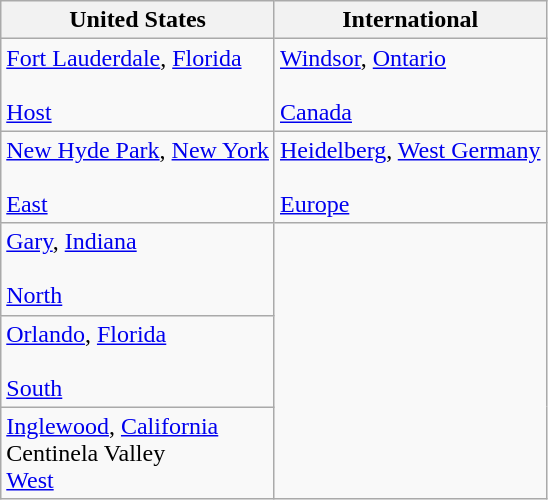<table class="wikitable">
<tr>
<th>United States</th>
<th>International</th>
</tr>
<tr>
<td> <a href='#'>Fort Lauderdale</a>, <a href='#'>Florida</a><br><br><a href='#'>Host</a></td>
<td> <a href='#'>Windsor</a>, <a href='#'>Ontario</a><br><br><a href='#'>Canada</a></td>
</tr>
<tr>
<td> <a href='#'>New Hyde Park</a>, <a href='#'>New York</a><br><br><a href='#'>East</a></td>
<td> <a href='#'>Heidelberg</a>, <a href='#'>West Germany</a><br><br><a href='#'>Europe</a></td>
</tr>
<tr>
<td> <a href='#'>Gary</a>, <a href='#'>Indiana</a><br><br><a href='#'>North</a></td>
<td rowspan=3></td>
</tr>
<tr>
<td> <a href='#'>Orlando</a>, <a href='#'>Florida</a><br><br><a href='#'>South</a></td>
</tr>
<tr>
<td> <a href='#'>Inglewood</a>, <a href='#'>California</a><br>Centinela Valley<br><a href='#'>West</a></td>
</tr>
</table>
